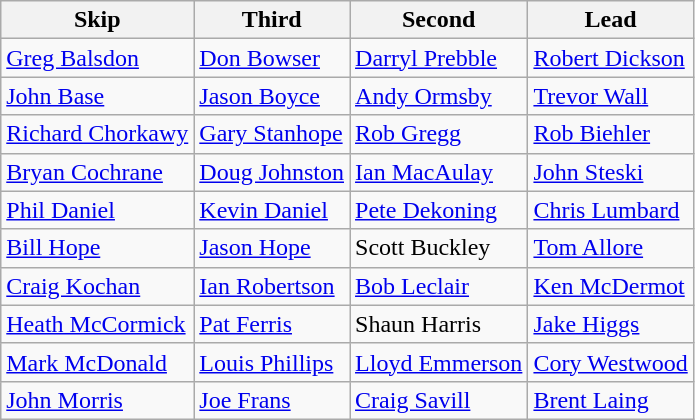<table class="wikitable">
<tr>
<th>Skip</th>
<th>Third</th>
<th>Second</th>
<th>Lead</th>
</tr>
<tr>
<td><a href='#'>Greg Balsdon</a></td>
<td><a href='#'>Don Bowser</a></td>
<td><a href='#'>Darryl Prebble</a></td>
<td><a href='#'>Robert Dickson</a></td>
</tr>
<tr>
<td><a href='#'>John Base</a></td>
<td><a href='#'>Jason Boyce</a></td>
<td><a href='#'>Andy Ormsby</a></td>
<td><a href='#'>Trevor Wall</a></td>
</tr>
<tr>
<td><a href='#'>Richard Chorkawy</a></td>
<td><a href='#'>Gary Stanhope</a></td>
<td><a href='#'>Rob Gregg</a></td>
<td><a href='#'>Rob Biehler</a></td>
</tr>
<tr>
<td><a href='#'>Bryan Cochrane</a></td>
<td><a href='#'>Doug Johnston</a></td>
<td><a href='#'>Ian MacAulay</a></td>
<td><a href='#'>John Steski</a></td>
</tr>
<tr>
<td><a href='#'>Phil Daniel</a></td>
<td><a href='#'>Kevin Daniel</a></td>
<td><a href='#'>Pete Dekoning</a></td>
<td><a href='#'>Chris Lumbard</a></td>
</tr>
<tr>
<td><a href='#'>Bill Hope</a></td>
<td><a href='#'>Jason Hope</a></td>
<td>Scott Buckley</td>
<td><a href='#'>Tom Allore</a></td>
</tr>
<tr>
<td><a href='#'>Craig Kochan</a></td>
<td><a href='#'>Ian Robertson</a></td>
<td><a href='#'>Bob Leclair</a></td>
<td><a href='#'>Ken McDermot</a></td>
</tr>
<tr>
<td><a href='#'>Heath McCormick</a></td>
<td><a href='#'>Pat Ferris</a></td>
<td>Shaun Harris</td>
<td><a href='#'>Jake Higgs</a></td>
</tr>
<tr>
<td><a href='#'>Mark McDonald</a></td>
<td><a href='#'>Louis Phillips</a></td>
<td><a href='#'>Lloyd Emmerson</a></td>
<td><a href='#'>Cory Westwood</a></td>
</tr>
<tr>
<td><a href='#'>John Morris</a></td>
<td><a href='#'>Joe Frans</a></td>
<td><a href='#'>Craig Savill</a></td>
<td><a href='#'>Brent Laing</a></td>
</tr>
</table>
